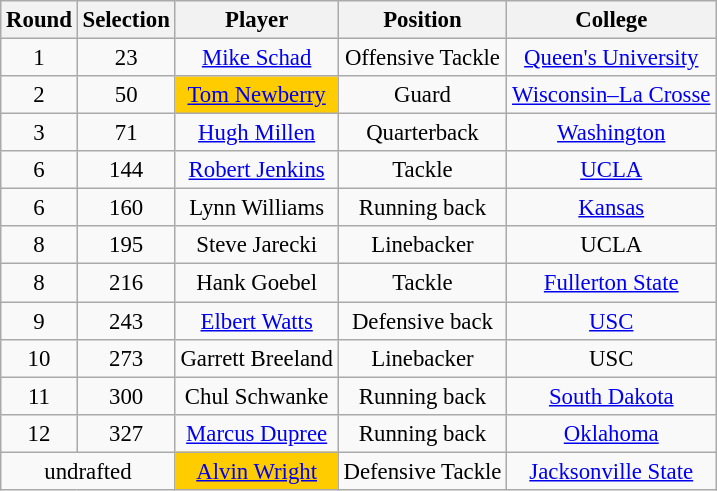<table class="wikitable" style="font-size: 95%; text-align: center;">
<tr>
<th>Round</th>
<th>Selection</th>
<th>Player</th>
<th>Position</th>
<th>College</th>
</tr>
<tr>
<td align=center>1</td>
<td>23</td>
<td><a href='#'>Mike Schad</a></td>
<td>Offensive Tackle</td>
<td><a href='#'>Queen's University</a></td>
</tr>
<tr>
<td align=center>2</td>
<td>50</td>
<td bgcolor="#FFCC00"><a href='#'>Tom Newberry</a></td>
<td>Guard</td>
<td><a href='#'>Wisconsin–La Crosse</a></td>
</tr>
<tr>
<td align=center>3</td>
<td>71</td>
<td><a href='#'>Hugh Millen</a></td>
<td>Quarterback</td>
<td><a href='#'>Washington</a></td>
</tr>
<tr>
<td align=center>6</td>
<td>144</td>
<td><a href='#'>Robert Jenkins</a></td>
<td>Tackle</td>
<td><a href='#'>UCLA</a></td>
</tr>
<tr>
<td align=center>6</td>
<td>160</td>
<td>Lynn Williams</td>
<td>Running back</td>
<td><a href='#'>Kansas</a></td>
</tr>
<tr>
<td align=center>8</td>
<td>195</td>
<td>Steve Jarecki</td>
<td>Linebacker</td>
<td>UCLA</td>
</tr>
<tr>
<td align=center>8</td>
<td>216</td>
<td>Hank Goebel</td>
<td>Tackle</td>
<td><a href='#'>Fullerton State</a></td>
</tr>
<tr>
<td align=center>9</td>
<td>243</td>
<td><a href='#'>Elbert Watts</a></td>
<td>Defensive back</td>
<td><a href='#'>USC</a></td>
</tr>
<tr>
<td align=center>10</td>
<td>273</td>
<td>Garrett Breeland</td>
<td>Linebacker</td>
<td>USC</td>
</tr>
<tr>
<td align=center>11</td>
<td>300</td>
<td>Chul Schwanke</td>
<td>Running back</td>
<td><a href='#'>South Dakota</a></td>
</tr>
<tr>
<td align=center>12</td>
<td>327</td>
<td><a href='#'>Marcus Dupree</a></td>
<td>Running back</td>
<td><a href='#'>Oklahoma</a></td>
</tr>
<tr>
<td align=center colspan=2>undrafted</td>
<td bgcolor="#FFCC00"><a href='#'>Alvin Wright</a></td>
<td>Defensive Tackle</td>
<td><a href='#'>Jacksonville State</a></td>
</tr>
</table>
